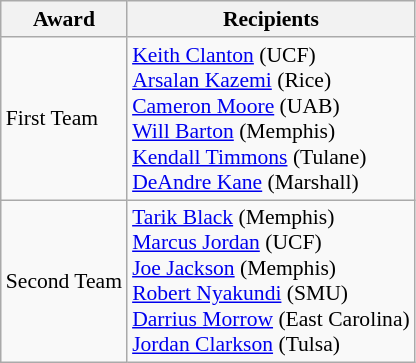<table class="wikitable" style="white-space:nowrap; font-size:90%;">
<tr>
<th>Award</th>
<th>Recipients</th>
</tr>
<tr>
<td>First Team</td>
<td><a href='#'>Keith Clanton</a> (UCF)<br><a href='#'>Arsalan Kazemi</a> (Rice)<br><a href='#'>Cameron Moore</a> (UAB)<br><a href='#'>Will Barton</a> (Memphis)<br><a href='#'>Kendall Timmons</a> (Tulane)<br><a href='#'>DeAndre Kane</a> (Marshall)</td>
</tr>
<tr>
<td>Second Team</td>
<td><a href='#'>Tarik Black</a> (Memphis)<br><a href='#'>Marcus Jordan</a> (UCF)<br><a href='#'>Joe Jackson</a> (Memphis)<br><a href='#'>Robert Nyakundi</a> (SMU)<br><a href='#'>Darrius Morrow</a> (East Carolina)<br><a href='#'>Jordan Clarkson</a> (Tulsa)</td>
</tr>
</table>
